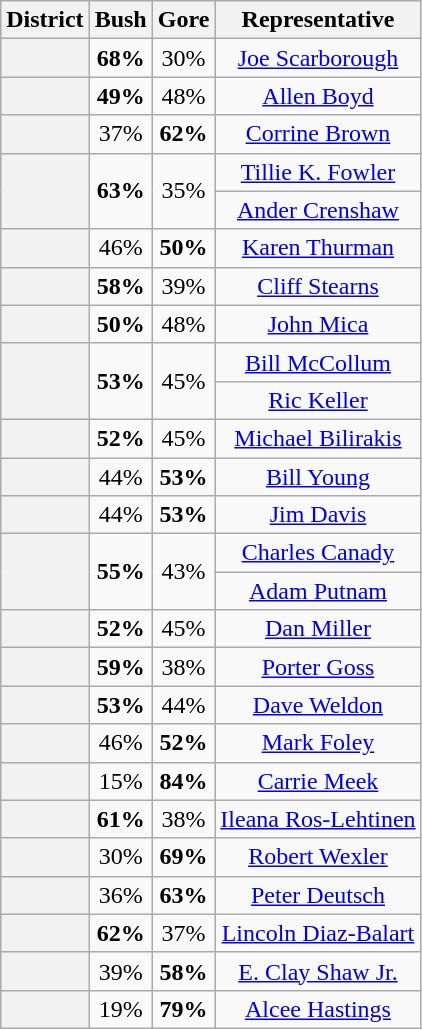<table class="wikitable sortable">
<tr>
<th>District</th>
<th>Bush</th>
<th>Gore</th>
<th>Representative</th>
</tr>
<tr align=center>
<th></th>
<td><strong>68%</strong></td>
<td>30%</td>
<td><a href='#'>Joe Scarborough</a></td>
</tr>
<tr align=center>
<th></th>
<td><strong>49%</strong></td>
<td>48%</td>
<td><a href='#'>Allen Boyd</a></td>
</tr>
<tr align=center>
<th></th>
<td>37%</td>
<td><strong>62%</strong></td>
<td><a href='#'>Corrine Brown</a></td>
</tr>
<tr align=center>
<th rowspan=2 ></th>
<td rowspan=2><strong>63%</strong></td>
<td rowspan=2>35%</td>
<td><a href='#'>Tillie K. Fowler</a></td>
</tr>
<tr align=center>
<td><a href='#'>Ander Crenshaw</a></td>
</tr>
<tr align=center>
<th></th>
<td>46%</td>
<td><strong>50%</strong></td>
<td><a href='#'>Karen Thurman</a></td>
</tr>
<tr align=center>
<th></th>
<td><strong>58%</strong></td>
<td>39%</td>
<td><a href='#'>Cliff Stearns</a></td>
</tr>
<tr align=center>
<th></th>
<td><strong>50%</strong></td>
<td>48%</td>
<td><a href='#'>John Mica</a></td>
</tr>
<tr align=center>
<th rowspan=2 ></th>
<td rowspan=2><strong>53%</strong></td>
<td rowspan=2>45%</td>
<td><a href='#'>Bill McCollum</a></td>
</tr>
<tr align=center>
<td><a href='#'>Ric Keller</a></td>
</tr>
<tr align=center>
<th></th>
<td><strong>52%</strong></td>
<td>45%</td>
<td><a href='#'>Michael Bilirakis</a></td>
</tr>
<tr align=center>
<th></th>
<td>44%</td>
<td><strong>53%</strong></td>
<td><a href='#'>Bill Young</a></td>
</tr>
<tr align=center>
<th></th>
<td>44%</td>
<td><strong>53%</strong></td>
<td><a href='#'>Jim Davis</a></td>
</tr>
<tr align=center>
<th rowspan=2 ></th>
<td rowspan=2><strong>55%</strong></td>
<td rowspan=2>43%</td>
<td><a href='#'>Charles Canady</a></td>
</tr>
<tr align=center>
<td><a href='#'>Adam Putnam</a></td>
</tr>
<tr align=center>
<th></th>
<td><strong>52%</strong></td>
<td>45%</td>
<td><a href='#'>Dan Miller</a></td>
</tr>
<tr align=center>
<th></th>
<td><strong>59%</strong></td>
<td>38%</td>
<td><a href='#'>Porter Goss</a></td>
</tr>
<tr align=center>
<th></th>
<td><strong>53%</strong></td>
<td>44%</td>
<td><a href='#'>Dave Weldon</a></td>
</tr>
<tr align=center>
<th></th>
<td>46%</td>
<td><strong>52%</strong></td>
<td><a href='#'>Mark Foley</a></td>
</tr>
<tr align=center>
<th></th>
<td>15%</td>
<td><strong>84%</strong></td>
<td><a href='#'>Carrie Meek</a></td>
</tr>
<tr align=center>
<th></th>
<td><strong>61%</strong></td>
<td>38%</td>
<td><a href='#'>Ileana Ros-Lehtinen</a></td>
</tr>
<tr align=center>
<th></th>
<td>30%</td>
<td><strong>69%</strong></td>
<td><a href='#'>Robert Wexler</a></td>
</tr>
<tr align=center>
<th></th>
<td>36%</td>
<td><strong>63%</strong></td>
<td><a href='#'>Peter Deutsch</a></td>
</tr>
<tr align=center>
<th></th>
<td><strong>62%</strong></td>
<td>37%</td>
<td><a href='#'>Lincoln Diaz-Balart</a></td>
</tr>
<tr align=center>
<th></th>
<td>39%</td>
<td><strong>58%</strong></td>
<td><a href='#'>E. Clay Shaw Jr.</a></td>
</tr>
<tr align=center>
<th></th>
<td>19%</td>
<td><strong>79%</strong></td>
<td><a href='#'>Alcee Hastings</a></td>
</tr>
</table>
